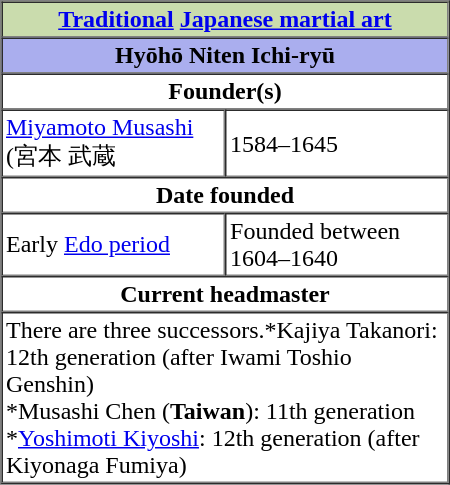<table border="1" cellpadding="2" width="300" cellpadding="2" cellspacing="0" style="float:right;clear:right;">
<tr>
<th colspan="2"  bgcolor="#CADCAD"><a href='#'>Traditional</a> <a href='#'>Japanese martial art</a></th>
</tr>
<tr>
<th colspan="2"  bgcolor="#AAAEEE">Hyōhō Niten Ichi-ryū</th>
</tr>
<tr>
<th colspan="2">Founder(s)</th>
</tr>
<tr>
<td width="150"><a href='#'>Miyamoto Musashi</a> (宮本 武蔵</td>
<td width="150">1584–1645</td>
</tr>
<tr>
<th colspan="3">Date founded</th>
</tr>
<tr>
<td width="150">Early <a href='#'>Edo period</a></td>
<td width="150">Founded between 1604–1640</td>
</tr>
<tr>
<th colspan="3">Current headmaster</th>
</tr>
<tr>
<td colspan="3">There are three successors.*Kajiya Takanori: 12th generation (after Iwami Toshio Genshin)<br>*Musashi Chen (<strong>Taiwan</strong>): 11th generation<br>*<a href='#'>Yoshimoti Kiyoshi</a>: 12th generation (after Kiyonaga Fumiya)<br></td>
</tr>
<tr>
</tr>
</table>
